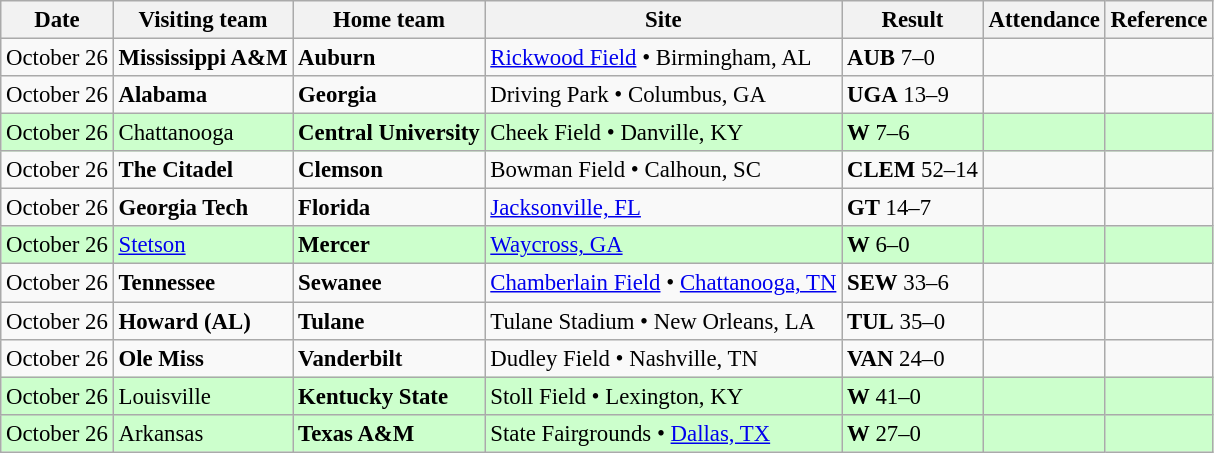<table class="wikitable" style="font-size:95%;">
<tr>
<th>Date</th>
<th>Visiting team</th>
<th>Home team</th>
<th>Site</th>
<th>Result</th>
<th>Attendance</th>
<th class="unsortable">Reference</th>
</tr>
<tr bgcolor=>
<td>October 26</td>
<td><strong>Mississippi A&M</strong></td>
<td><strong>Auburn</strong></td>
<td><a href='#'>Rickwood Field</a> • Birmingham, AL</td>
<td><strong>AUB</strong> 7–0</td>
<td></td>
<td></td>
</tr>
<tr bgcolor=>
<td>October 26</td>
<td><strong>Alabama</strong></td>
<td><strong>Georgia</strong></td>
<td>Driving Park • Columbus, GA</td>
<td><strong>UGA</strong> 13–9</td>
<td></td>
<td></td>
</tr>
<tr bgcolor=ccffcc>
<td>October 26</td>
<td>Chattanooga</td>
<td><strong>Central University</strong></td>
<td>Cheek Field • Danville, KY</td>
<td><strong>W</strong> 7–6</td>
<td></td>
<td></td>
</tr>
<tr bgcolor=>
<td>October 26</td>
<td><strong>The Citadel</strong></td>
<td><strong>Clemson</strong></td>
<td>Bowman Field • Calhoun, SC</td>
<td><strong>CLEM</strong> 52–14</td>
<td></td>
<td></td>
</tr>
<tr bgcolor=>
<td>October 26</td>
<td><strong>Georgia Tech</strong></td>
<td><strong>Florida</strong></td>
<td><a href='#'>Jacksonville, FL</a></td>
<td><strong>GT</strong> 14–7</td>
<td></td>
<td></td>
</tr>
<tr bgcolor=ccffcc>
<td>October 26</td>
<td><a href='#'>Stetson</a></td>
<td><strong>Mercer</strong></td>
<td><a href='#'>Waycross, GA</a></td>
<td><strong>W</strong> 6–0</td>
<td></td>
<td></td>
</tr>
<tr bgcolor=>
<td>October 26</td>
<td><strong>Tennessee</strong></td>
<td><strong>Sewanee</strong></td>
<td><a href='#'>Chamberlain Field</a> • <a href='#'>Chattanooga, TN</a></td>
<td><strong>SEW</strong> 33–6</td>
<td></td>
<td></td>
</tr>
<tr bgcolor=>
<td>October 26</td>
<td><strong>Howard (AL)</strong></td>
<td><strong>Tulane</strong></td>
<td>Tulane Stadium • New Orleans, LA</td>
<td><strong>TUL</strong> 35–0</td>
<td></td>
<td></td>
</tr>
<tr bgcolor=>
<td>October 26</td>
<td><strong>Ole Miss</strong></td>
<td><strong>Vanderbilt</strong></td>
<td>Dudley Field • Nashville, TN</td>
<td><strong>VAN</strong> 24–0</td>
<td></td>
<td></td>
</tr>
<tr bgcolor=ccffcc>
<td>October 26</td>
<td>Louisville</td>
<td><strong>Kentucky State</strong></td>
<td>Stoll Field • Lexington, KY</td>
<td><strong>W</strong> 41–0</td>
<td></td>
<td></td>
</tr>
<tr bgcolor=ccffcc>
<td>October 26</td>
<td>Arkansas</td>
<td><strong>Texas A&M</strong></td>
<td>State Fairgrounds • <a href='#'>Dallas, TX</a></td>
<td><strong>W</strong> 27–0</td>
<td></td>
<td></td>
</tr>
</table>
